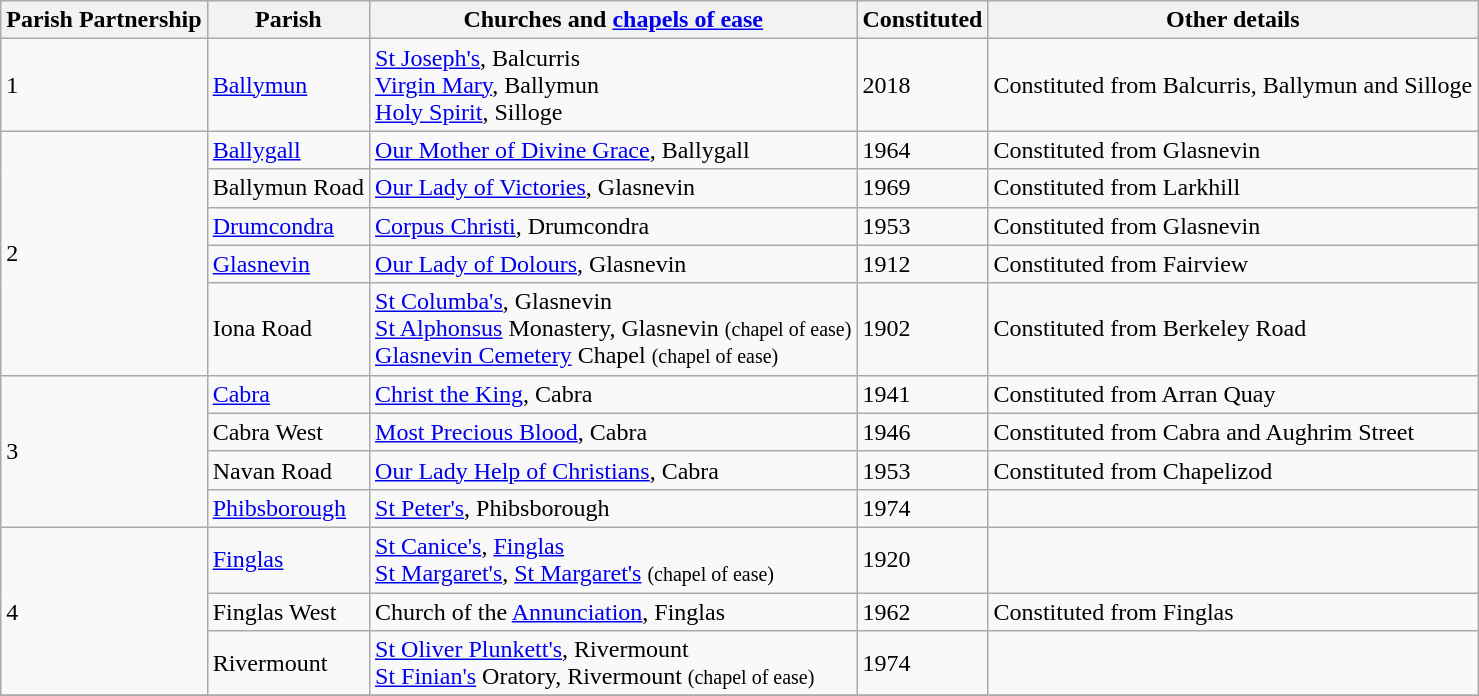<table class="wikitable">
<tr>
<th>Parish Partnership</th>
<th>Parish</th>
<th>Churches and <a href='#'>chapels of ease</a></th>
<th>Constituted</th>
<th>Other details</th>
</tr>
<tr>
<td>1</td>
<td><a href='#'>Ballymun</a></td>
<td><a href='#'>St Joseph's</a>, Balcurris<br><a href='#'>Virgin Mary</a>, Ballymun<br><a href='#'>Holy Spirit</a>, Silloge</td>
<td>2018</td>
<td>Constituted from Balcurris, Ballymun and Silloge<br></td>
</tr>
<tr>
<td rowspan="5">2</td>
<td><a href='#'>Ballygall</a></td>
<td><a href='#'>Our Mother of Divine Grace</a>, Ballygall</td>
<td>1964</td>
<td>Constituted from Glasnevin<br></td>
</tr>
<tr>
<td>Ballymun Road</td>
<td><a href='#'>Our Lady of Victories</a>, Glasnevin</td>
<td>1969</td>
<td>Constituted from Larkhill<br></td>
</tr>
<tr>
<td><a href='#'>Drumcondra</a></td>
<td><a href='#'>Corpus Christi</a>, Drumcondra</td>
<td>1953</td>
<td>Constituted from Glasnevin<br></td>
</tr>
<tr>
<td><a href='#'>Glasnevin</a></td>
<td><a href='#'>Our Lady of Dolours</a>, Glasnevin</td>
<td>1912</td>
<td>Constituted from Fairview<br></td>
</tr>
<tr>
<td>Iona Road</td>
<td><a href='#'>St Columba's</a>, Glasnevin<br><a href='#'>St Alphonsus</a> Monastery, Glasnevin <small>(chapel of ease)</small><br><a href='#'>Glasnevin Cemetery</a> Chapel <small>(chapel of ease)</small></td>
<td>1902</td>
<td>Constituted from Berkeley Road<br></td>
</tr>
<tr>
<td rowspan="4">3</td>
<td><a href='#'>Cabra</a></td>
<td><a href='#'>Christ the King</a>, Cabra</td>
<td>1941</td>
<td>Constituted from Arran Quay<br></td>
</tr>
<tr>
<td>Cabra West</td>
<td><a href='#'>Most Precious Blood</a>, Cabra</td>
<td>1946</td>
<td>Constituted from Cabra and Aughrim Street<br></td>
</tr>
<tr>
<td>Navan Road</td>
<td><a href='#'>Our Lady Help of Christians</a>, Cabra</td>
<td>1953</td>
<td>Constituted from Chapelizod<br></td>
</tr>
<tr>
<td><a href='#'>Phibsborough</a></td>
<td><a href='#'>St Peter's</a>, Phibsborough</td>
<td>1974</td>
<td></td>
</tr>
<tr>
<td rowspan="3">4</td>
<td><a href='#'>Finglas</a></td>
<td><a href='#'>St Canice's</a>, <a href='#'>Finglas</a><br><a href='#'>St Margaret's</a>, <a href='#'>St Margaret's</a> <small>(chapel of ease)</small></td>
<td>1920</td>
<td></td>
</tr>
<tr>
<td>Finglas West</td>
<td>Church of the <a href='#'>Annunciation</a>, Finglas</td>
<td>1962</td>
<td>Constituted from Finglas<br></td>
</tr>
<tr>
<td>Rivermount</td>
<td><a href='#'>St Oliver Plunkett's</a>, Rivermount<br><a href='#'>St Finian's</a> Oratory, Rivermount <small>(chapel of ease)</small></td>
<td>1974</td>
<td></td>
</tr>
<tr>
</tr>
</table>
